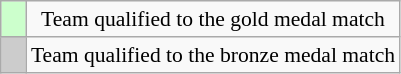<table class="wikitable" style="text-align: center; font-size:90% ">
<tr>
<td width=10px bgcolor=#ccffcc></td>
<td>Team qualified to the gold medal match</td>
</tr>
<tr>
<td width=10px bgcolor=#cccccc></td>
<td>Team qualified to the bronze medal match</td>
</tr>
</table>
